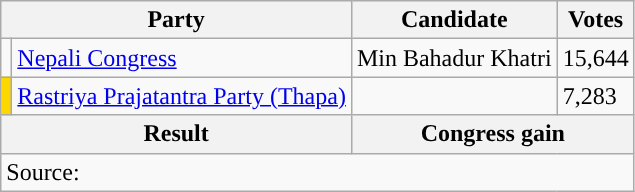<table class="wikitable">
<tr>
<th colspan="2">Party</th>
<th>Candidate</th>
<th>Votes</th>
</tr>
<tr>
<td style="background-color:"></td>
<td><a href='#'>Nepali Congress</a></td>
<td>Min Bahadur Khatri</td>
<td>15,644</td>
</tr>
<tr>
<td style="background-color:gold"></td>
<td><a href='#'>Rastriya Prajatantra Party (Thapa)</a></td>
<td></td>
<td>7,283</td>
</tr>
<tr>
<th colspan="2">Result</th>
<th colspan="2">Congress gain</th>
</tr>
<tr>
<td colspan="4">Source: </td>
</tr>
</table>
